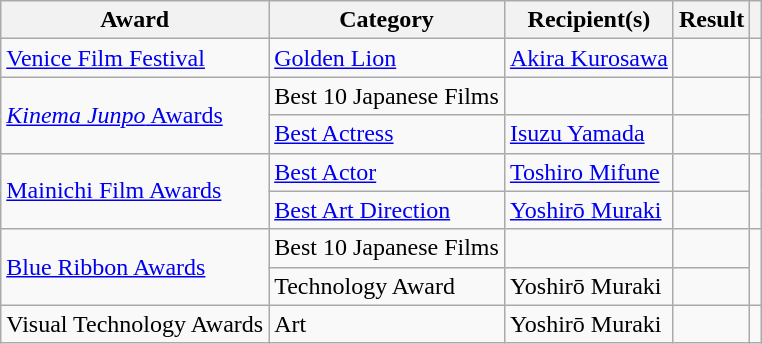<table class="wikitable plainrowheaders sortable">
<tr>
<th scope="col">Award</th>
<th scope="col">Category</th>
<th scope="col">Recipient(s)</th>
<th scope="col">Result</th>
<th scope="col" class="unsortable"></th>
</tr>
<tr>
<td><a href='#'>Venice Film Festival</a></td>
<td><a href='#'>Golden Lion</a></td>
<td><a href='#'>Akira Kurosawa</a></td>
<td></td>
<td></td>
</tr>
<tr>
<td scope="row" rowspan=2><a href='#'><em>Kinema Junpo</em> Awards</a></td>
<td>Best 10 Japanese Films</td>
<td></td>
<td></td>
<td rowspan="2"></td>
</tr>
<tr>
<td><a href='#'>Best Actress</a></td>
<td><a href='#'>Isuzu Yamada</a></td>
<td></td>
</tr>
<tr>
<td scope="row" rowspan=2><a href='#'>Mainichi Film Awards</a></td>
<td><a href='#'>Best Actor</a></td>
<td><a href='#'>Toshiro Mifune</a></td>
<td></td>
<td rowspan="2"></td>
</tr>
<tr>
<td><a href='#'>Best Art Direction</a></td>
<td><a href='#'>Yoshirō Muraki</a></td>
<td></td>
</tr>
<tr>
<td scope="row" rowspan=2><a href='#'>Blue Ribbon Awards</a></td>
<td>Best 10 Japanese Films</td>
<td></td>
<td></td>
<td rowspan="2"></td>
</tr>
<tr>
<td>Technology Award</td>
<td>Yoshirō Muraki</td>
<td></td>
</tr>
<tr>
<td>Visual Technology Awards</td>
<td>Art</td>
<td>Yoshirō Muraki</td>
<td></td>
<td></td>
</tr>
</table>
